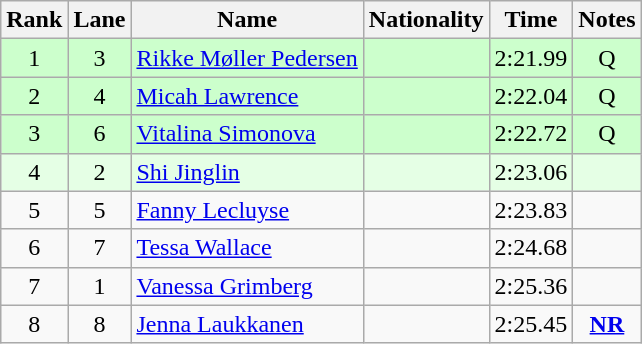<table class="wikitable sortable" style="text-align:center">
<tr>
<th>Rank</th>
<th>Lane</th>
<th>Name</th>
<th>Nationality</th>
<th>Time</th>
<th>Notes</th>
</tr>
<tr bgcolor=ccffcc>
<td>1</td>
<td>3</td>
<td align=left><a href='#'>Rikke Møller Pedersen</a></td>
<td align=left></td>
<td>2:21.99</td>
<td>Q</td>
</tr>
<tr bgcolor=ccffcc>
<td>2</td>
<td>4</td>
<td align=left><a href='#'>Micah Lawrence</a></td>
<td align=left></td>
<td>2:22.04</td>
<td>Q</td>
</tr>
<tr bgcolor=ccffcc>
<td>3</td>
<td>6</td>
<td align=left><a href='#'>Vitalina Simonova</a></td>
<td align=left></td>
<td>2:22.72</td>
<td>Q</td>
</tr>
<tr bgcolor=e5ffe5>
<td>4</td>
<td>2</td>
<td align=left><a href='#'>Shi Jinglin</a></td>
<td align=left></td>
<td>2:23.06</td>
<td></td>
</tr>
<tr>
<td>5</td>
<td>5</td>
<td align=left><a href='#'>Fanny Lecluyse</a></td>
<td align=left></td>
<td>2:23.83</td>
<td></td>
</tr>
<tr>
<td>6</td>
<td>7</td>
<td align=left><a href='#'>Tessa Wallace</a></td>
<td align=left></td>
<td>2:24.68</td>
<td></td>
</tr>
<tr>
<td>7</td>
<td>1</td>
<td align=left><a href='#'>Vanessa Grimberg</a></td>
<td align=left></td>
<td>2:25.36</td>
<td></td>
</tr>
<tr>
<td>8</td>
<td>8</td>
<td align=left><a href='#'>Jenna Laukkanen</a></td>
<td align=left></td>
<td>2:25.45</td>
<td><strong><a href='#'>NR</a></strong></td>
</tr>
</table>
